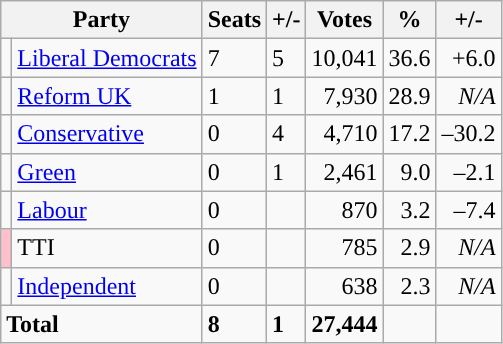<table class="wikitable sortable">
<tr>
<th colspan="2">Party</th>
<th>Seats</th>
<th>+/-</th>
<th>Votes</th>
<th>%</th>
<th>+/-</th>
</tr>
<tr>
<td style="background-color: "></td>
<td><a href='#'>Liberal Democrats</a></td>
<td>7</td>
<td> 5</td>
<td style="text-align:right;">10,041</td>
<td style="text-align:right;">36.6</td>
<td style="text-align:right;">+6.0</td>
</tr>
<tr>
<td style="background-color: "></td>
<td><a href='#'>Reform UK</a></td>
<td>1</td>
<td> 1</td>
<td style="text-align:right;">7,930</td>
<td style="text-align:right;">28.9</td>
<td style="text-align:right;"><em>N/A</em></td>
</tr>
<tr>
<td style="background-color: "></td>
<td><a href='#'>Conservative</a></td>
<td>0</td>
<td> 4</td>
<td style="text-align:right;">4,710</td>
<td style="text-align:right;">17.2</td>
<td style="text-align:right;">–30.2</td>
</tr>
<tr>
<td style="background-color: "></td>
<td><a href='#'>Green</a></td>
<td>0</td>
<td> 1</td>
<td style="text-align:right;">2,461</td>
<td style="text-align:right;">9.0</td>
<td style="text-align:right;">–2.1</td>
</tr>
<tr>
<td style="background-color: "></td>
<td><a href='#'>Labour</a></td>
<td>0</td>
<td></td>
<td style="text-align:right;">870</td>
<td style="text-align:right;">3.2</td>
<td style="text-align:right;">–7.4</td>
</tr>
<tr>
<td style="background-color: #FFC0CB"></td>
<td>TTI</td>
<td>0</td>
<td></td>
<td style="text-align:right;">785</td>
<td style="text-align:right;">2.9</td>
<td style="text-align:right;"><em>N/A</em></td>
</tr>
<tr>
<td style="background-color: "></td>
<td><a href='#'>Independent</a></td>
<td>0</td>
<td></td>
<td style="text-align:right;">638</td>
<td style="text-align:right;">2.3</td>
<td style="text-align:right;"><em>N/A</em></td>
</tr>
<tr>
<td colspan="2"><strong>Total</strong></td>
<td><strong>8</strong></td>
<td> <strong>1</strong></td>
<td style="text-align:right;"><strong>27,444</strong></td>
<td style="text-align:right;"></td>
<td style="text-align:right;"></td>
</tr>
</table>
